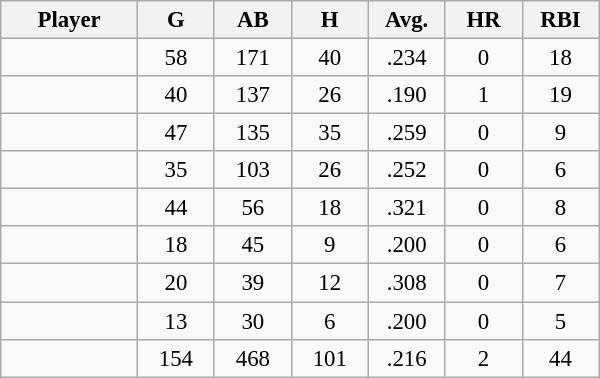<table class="wikitable sortable" style="text-align:center; font-size: 95%;">
<tr>
<th bgcolor="#DDDDFF" width="16%">Player</th>
<th bgcolor="#DDDDFF" width="9%">G</th>
<th bgcolor="#DDDDFF" width="9%">AB</th>
<th bgcolor="#DDDDFF" width="9%">H</th>
<th bgcolor="#DDDDFF" width="9%">Avg.</th>
<th bgcolor="#DDDDFF" width="9%">HR</th>
<th bgcolor="#DDDDFF" width="9%">RBI</th>
</tr>
<tr>
<td></td>
<td>58</td>
<td>171</td>
<td>40</td>
<td>.234</td>
<td>0</td>
<td>18</td>
</tr>
<tr>
<td></td>
<td>40</td>
<td>137</td>
<td>26</td>
<td>.190</td>
<td>1</td>
<td>19</td>
</tr>
<tr>
<td></td>
<td>47</td>
<td>135</td>
<td>35</td>
<td>.259</td>
<td>0</td>
<td>9</td>
</tr>
<tr>
<td></td>
<td>35</td>
<td>103</td>
<td>26</td>
<td>.252</td>
<td>0</td>
<td>6</td>
</tr>
<tr>
<td></td>
<td>44</td>
<td>56</td>
<td>18</td>
<td>.321</td>
<td>0</td>
<td>8</td>
</tr>
<tr>
<td></td>
<td>18</td>
<td>45</td>
<td>9</td>
<td>.200</td>
<td>0</td>
<td>6</td>
</tr>
<tr>
<td></td>
<td>20</td>
<td>39</td>
<td>12</td>
<td>.308</td>
<td>0</td>
<td>7</td>
</tr>
<tr>
<td></td>
<td>13</td>
<td>30</td>
<td>6</td>
<td>.200</td>
<td>0</td>
<td>5</td>
</tr>
<tr>
<td></td>
<td>154</td>
<td>468</td>
<td>101</td>
<td>.216</td>
<td>2</td>
<td>44</td>
</tr>
</table>
